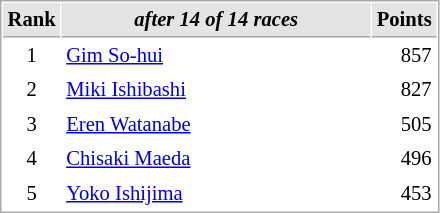<table cellspacing="1" cellpadding="3" style="border:1px solid #aaa; font-size:86%;">
<tr style="background:#e4e4e4;">
<th style="border-bottom:1px solid #aaa; width:10px;">Rank</th>
<th style="border-bottom:1px solid #aaa; width:200px; white-space:nowrap;"><em>after 14 of 14 races</em></th>
<th style="border-bottom:1px solid #aaa; width:20px;">Points</th>
</tr>
<tr>
<td style="text-align:center;">1</td>
<td> <a href='#'>Gim So-hui</a></td>
<td align="right">857</td>
</tr>
<tr>
<td style="text-align:center;">2</td>
<td> <a href='#'>Miki Ishibashi</a></td>
<td align="right">827</td>
</tr>
<tr>
<td style="text-align:center;">3</td>
<td> <a href='#'>Eren Watanabe</a></td>
<td align="right">505</td>
</tr>
<tr>
<td style="text-align:center;">4</td>
<td> <a href='#'>Chisaki Maeda</a></td>
<td align="right">496</td>
</tr>
<tr>
<td style="text-align:center;">5</td>
<td> <a href='#'>Yoko Ishijima</a></td>
<td align="right">453</td>
</tr>
</table>
